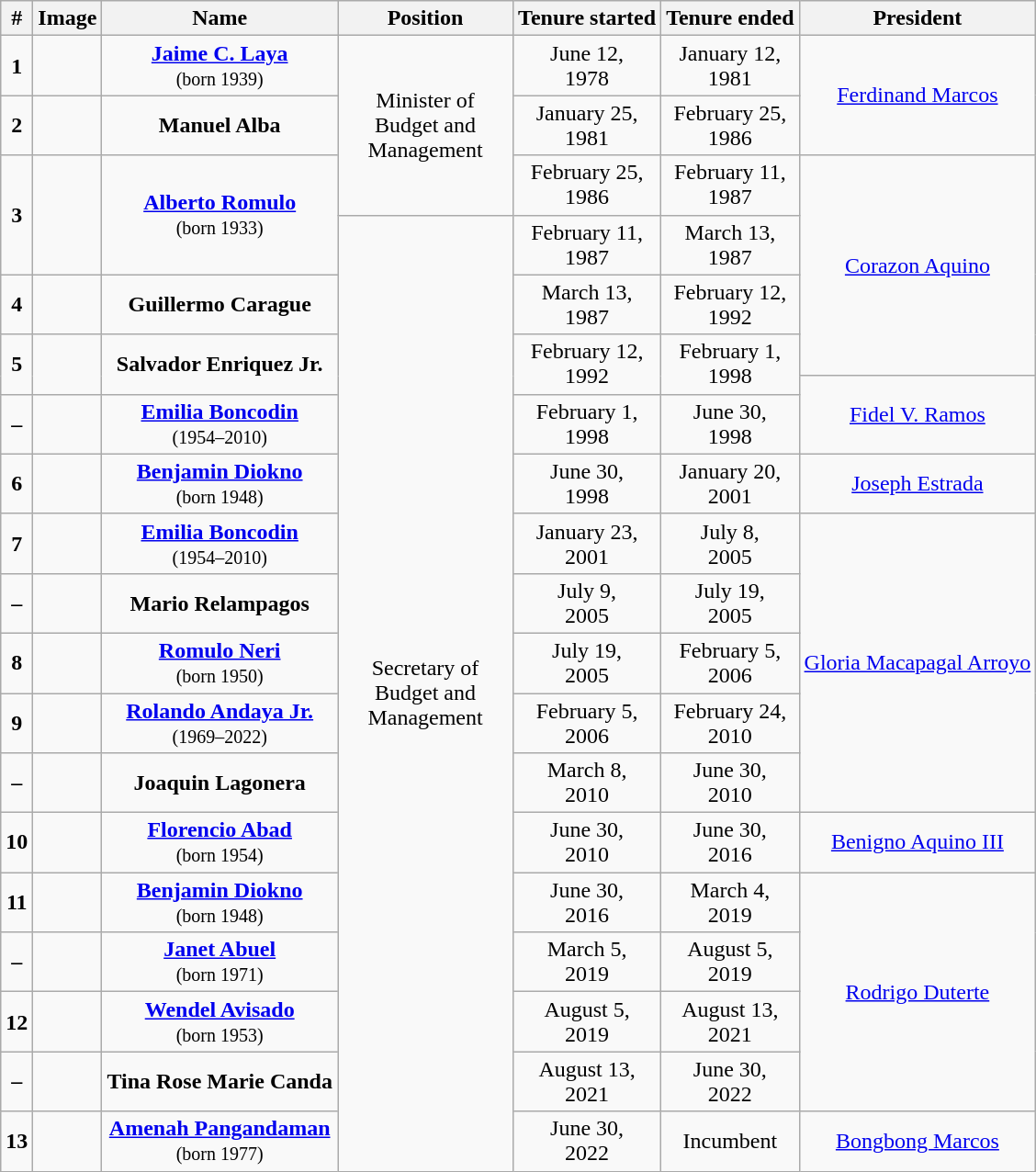<table class="wikitable" style="text-align:center; border:1px #aaf solid;">
<tr>
<th>#</th>
<th>Image</th>
<th>Name</th>
<th width=120px>Position</th>
<th>Tenure started</th>
<th>Tenure ended</th>
<th>President</th>
</tr>
<tr>
<td><strong>1</strong></td>
<td></td>
<td><strong><a href='#'>Jaime C. Laya</a></strong><br><small>(born 1939)</small></td>
<td rowspan="3">Minister of Budget and Management</td>
<td>June 12,<br>1978</td>
<td>January 12,<br>1981</td>
<td rowspan="2"><a href='#'>Ferdinand Marcos</a></td>
</tr>
<tr>
<td><strong>2</strong></td>
<td></td>
<td><strong>Manuel Alba</strong></td>
<td>January 25,<br>1981</td>
<td>February 25,<br>1986</td>
</tr>
<tr>
<td rowspan="2"><strong>3</strong></td>
<td rowspan="2"></td>
<td rowspan="2"><strong><a href='#'>Alberto Romulo</a></strong><br><small>(born 1933)</small></td>
<td>February 25,<br>1986</td>
<td>February 11,<br>1987</td>
<td rowspan="4"><a href='#'>Corazon Aquino</a></td>
</tr>
<tr>
<td rowspan="17">Secretary of Budget and Management</td>
<td>February 11,<br>1987</td>
<td>March 13,<br>1987</td>
</tr>
<tr>
<td><strong>4</strong></td>
<td></td>
<td><strong>Guillermo Carague</strong></td>
<td>March 13,<br>1987</td>
<td>February 12,<br>1992</td>
</tr>
<tr style="height:30px;">
<td rowspan="2"><strong>5</strong></td>
<td rowspan="2"></td>
<td rowspan="2"><strong>Salvador Enriquez Jr.</strong></td>
<td rowspan="2">February 12,<br>1992</td>
<td rowspan="2">February 1,<br>1998</td>
</tr>
<tr>
<td rowspan="2"><a href='#'>Fidel V. Ramos</a></td>
</tr>
<tr>
<td><strong>–</strong></td>
<td></td>
<td><strong><a href='#'>Emilia Boncodin</a></strong><br><small>(1954–2010)</small></td>
<td>February 1,<br>1998</td>
<td>June 30,<br>1998</td>
</tr>
<tr>
<td><strong>6</strong></td>
<td></td>
<td><strong><a href='#'>Benjamin Diokno</a></strong><br><small>(born 1948)</small></td>
<td>June 30,<br>1998</td>
<td>January 20,<br>2001</td>
<td><a href='#'>Joseph Estrada</a></td>
</tr>
<tr>
<td><strong>7</strong></td>
<td></td>
<td><strong><a href='#'>Emilia Boncodin</a></strong><br><small>(1954–2010)</small></td>
<td>January 23,<br>2001</td>
<td>July 8,<br>2005</td>
<td rowspan="5"><a href='#'>Gloria Macapagal Arroyo</a></td>
</tr>
<tr>
<td><strong>–</strong></td>
<td></td>
<td><strong>Mario Relampagos</strong></td>
<td>July 9,<br>2005</td>
<td>July 19,<br>2005</td>
</tr>
<tr style="height:30px;">
<td><strong>8</strong></td>
<td></td>
<td><strong><a href='#'>Romulo Neri</a></strong><br><small>(born 1950)</small><br></td>
<td>July 19,<br>2005</td>
<td>February 5,<br>2006</td>
</tr>
<tr>
<td><strong>9</strong></td>
<td></td>
<td><strong><a href='#'>Rolando Andaya Jr.</a></strong><br><small>(1969–2022)</small></td>
<td>February 5,<br>2006</td>
<td>February 24,<br>2010</td>
</tr>
<tr>
<td><strong>–</strong></td>
<td></td>
<td><strong>Joaquin Lagonera</strong><br></td>
<td>March 8,<br>2010</td>
<td>June 30,<br>2010</td>
</tr>
<tr>
<td><strong>10</strong></td>
<td></td>
<td><strong><a href='#'>Florencio Abad</a></strong><br><small>(born 1954)</small><br></td>
<td>June 30,<br>2010</td>
<td>June 30,<br>2016</td>
<td><a href='#'>Benigno Aquino III</a></td>
</tr>
<tr>
<td><strong>11</strong></td>
<td></td>
<td><strong><a href='#'>Benjamin Diokno</a></strong><br><small>(born 1948)</small><br></td>
<td>June 30,<br>2016</td>
<td>March 4,<br>2019</td>
<td rowspan="4"><a href='#'>Rodrigo Duterte</a></td>
</tr>
<tr>
<td><strong>–</strong></td>
<td></td>
<td><strong><a href='#'>Janet Abuel</a></strong><br><small>(born 1971)</small><br></td>
<td>March 5,<br>2019</td>
<td>August 5,<br>2019</td>
</tr>
<tr>
<td><strong>12</strong></td>
<td></td>
<td><strong><a href='#'>Wendel Avisado</a></strong><br><small>(born 1953)</small><br></td>
<td>August 5,<br>2019</td>
<td>August 13,<br>2021</td>
</tr>
<tr>
<td><strong>–</strong></td>
<td></td>
<td><strong>Tina Rose Marie Canda</strong><br></td>
<td>August 13,<br>2021</td>
<td>June 30,<br>2022</td>
</tr>
<tr>
<td><strong>13</strong></td>
<td></td>
<td><strong><a href='#'>Amenah Pangandaman</a></strong><br><small>(born 1977)</small><br></td>
<td>June 30,<br>2022</td>
<td>Incumbent</td>
<td><a href='#'>Bongbong Marcos</a></td>
</tr>
</table>
